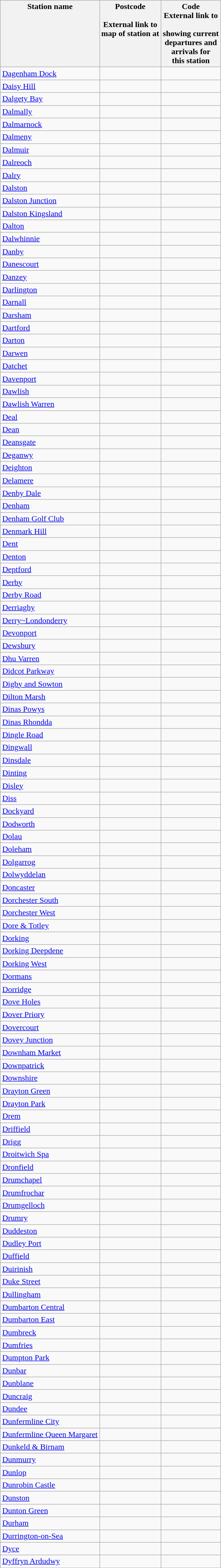<table class="wikitable" style="margin: auto;">
<tr>
<th align="left" valign="top">Station name</th>
<th align="left" valign="top">Postcode <br><br>External link to <br>map of station at <br></th>
<th align="left" valign="top">Code<br>External link to <br><br>showing current<br>departures and<br>arrivals for<br>this station</th>
</tr>
<tr>
<td><a href='#'>Dagenham Dock</a></td>
<td></td>
<td></td>
</tr>
<tr>
<td><a href='#'>Daisy Hill</a></td>
<td></td>
<td></td>
</tr>
<tr>
<td><a href='#'>Dalgety Bay</a></td>
<td></td>
<td></td>
</tr>
<tr>
<td><a href='#'>Dalmally</a></td>
<td></td>
<td></td>
</tr>
<tr>
<td><a href='#'>Dalmarnock</a></td>
<td></td>
<td></td>
</tr>
<tr>
<td><a href='#'>Dalmeny</a></td>
<td></td>
<td></td>
</tr>
<tr>
<td><a href='#'>Dalmuir</a></td>
<td></td>
<td></td>
</tr>
<tr>
<td><a href='#'>Dalreoch</a></td>
<td></td>
<td></td>
</tr>
<tr>
<td><a href='#'>Dalry</a></td>
<td></td>
<td></td>
</tr>
<tr>
<td><a href='#'>Dalston</a></td>
<td></td>
<td></td>
</tr>
<tr>
<td><a href='#'>Dalston Junction</a></td>
<td></td>
<td></td>
</tr>
<tr>
<td><a href='#'>Dalston Kingsland</a></td>
<td></td>
<td></td>
</tr>
<tr>
<td><a href='#'>Dalton</a></td>
<td></td>
<td></td>
</tr>
<tr>
<td><a href='#'>Dalwhinnie</a></td>
<td></td>
<td></td>
</tr>
<tr>
<td><a href='#'>Danby</a></td>
<td></td>
<td></td>
</tr>
<tr>
<td><a href='#'>Danescourt</a></td>
<td></td>
<td></td>
</tr>
<tr>
<td><a href='#'>Danzey</a></td>
<td></td>
<td></td>
</tr>
<tr>
<td><a href='#'>Darlington</a></td>
<td></td>
<td></td>
</tr>
<tr>
<td><a href='#'>Darnall</a></td>
<td></td>
<td></td>
</tr>
<tr>
<td><a href='#'>Darsham</a></td>
<td></td>
<td></td>
</tr>
<tr>
<td><a href='#'>Dartford</a></td>
<td></td>
<td></td>
</tr>
<tr>
<td><a href='#'>Darton</a></td>
<td></td>
<td></td>
</tr>
<tr>
<td><a href='#'>Darwen</a></td>
<td></td>
<td></td>
</tr>
<tr>
<td><a href='#'>Datchet</a></td>
<td></td>
<td></td>
</tr>
<tr>
<td><a href='#'>Davenport</a></td>
<td></td>
<td></td>
</tr>
<tr>
<td><a href='#'>Dawlish</a></td>
<td></td>
<td></td>
</tr>
<tr>
<td><a href='#'>Dawlish Warren</a></td>
<td></td>
<td></td>
</tr>
<tr>
<td><a href='#'>Deal</a></td>
<td></td>
<td></td>
</tr>
<tr>
<td><a href='#'>Dean</a></td>
<td></td>
<td></td>
</tr>
<tr>
<td><a href='#'>Deansgate</a></td>
<td></td>
<td></td>
</tr>
<tr>
<td><a href='#'>Deganwy</a></td>
<td></td>
<td></td>
</tr>
<tr>
<td><a href='#'>Deighton</a></td>
<td></td>
<td></td>
</tr>
<tr>
<td><a href='#'>Delamere</a></td>
<td></td>
<td></td>
</tr>
<tr>
<td><a href='#'>Denby Dale</a></td>
<td></td>
<td></td>
</tr>
<tr>
<td><a href='#'>Denham</a></td>
<td></td>
<td></td>
</tr>
<tr>
<td><a href='#'>Denham Golf Club</a></td>
<td></td>
<td></td>
</tr>
<tr>
<td><a href='#'>Denmark Hill</a></td>
<td></td>
<td></td>
</tr>
<tr>
<td><a href='#'>Dent</a></td>
<td></td>
<td></td>
</tr>
<tr>
<td><a href='#'>Denton</a></td>
<td></td>
<td></td>
</tr>
<tr>
<td><a href='#'>Deptford</a></td>
<td></td>
<td></td>
</tr>
<tr>
<td><a href='#'>Derby</a></td>
<td></td>
<td></td>
</tr>
<tr>
<td><a href='#'>Derby Road</a></td>
<td></td>
<td></td>
</tr>
<tr>
<td><a href='#'>Derriaghy</a></td>
<td></td>
<td></td>
</tr>
<tr>
<td><a href='#'>Derry~Londonderry</a></td>
<td></td>
<td></td>
</tr>
<tr>
<td><a href='#'>Devonport</a></td>
<td></td>
<td></td>
</tr>
<tr>
<td><a href='#'>Dewsbury</a></td>
<td></td>
<td></td>
</tr>
<tr>
<td><a href='#'>Dhu Varren</a></td>
<td></td>
<td></td>
</tr>
<tr>
<td><a href='#'>Didcot Parkway</a></td>
<td></td>
<td></td>
</tr>
<tr>
<td><a href='#'>Digby and Sowton</a></td>
<td></td>
<td></td>
</tr>
<tr>
<td><a href='#'>Dilton Marsh</a></td>
<td></td>
<td></td>
</tr>
<tr>
<td><a href='#'>Dinas Powys</a></td>
<td></td>
<td></td>
</tr>
<tr>
<td><a href='#'>Dinas Rhondda</a></td>
<td></td>
<td></td>
</tr>
<tr>
<td><a href='#'>Dingle Road</a></td>
<td></td>
<td></td>
</tr>
<tr>
<td><a href='#'>Dingwall</a></td>
<td></td>
<td></td>
</tr>
<tr>
<td><a href='#'>Dinsdale</a></td>
<td></td>
<td></td>
</tr>
<tr>
<td><a href='#'>Dinting</a></td>
<td></td>
<td></td>
</tr>
<tr>
<td><a href='#'>Disley</a></td>
<td></td>
<td></td>
</tr>
<tr>
<td><a href='#'>Diss</a></td>
<td></td>
<td></td>
</tr>
<tr>
<td><a href='#'>Dockyard</a></td>
<td></td>
<td></td>
</tr>
<tr>
<td><a href='#'>Dodworth</a></td>
<td></td>
<td></td>
</tr>
<tr>
<td><a href='#'>Dolau</a></td>
<td></td>
<td></td>
</tr>
<tr>
<td><a href='#'>Doleham</a></td>
<td></td>
<td></td>
</tr>
<tr>
<td><a href='#'>Dolgarrog</a></td>
<td></td>
<td></td>
</tr>
<tr>
<td><a href='#'>Dolwyddelan</a></td>
<td></td>
<td></td>
</tr>
<tr>
<td><a href='#'>Doncaster</a></td>
<td></td>
<td></td>
</tr>
<tr>
<td><a href='#'>Dorchester South</a></td>
<td></td>
<td></td>
</tr>
<tr>
<td><a href='#'>Dorchester West</a></td>
<td></td>
<td></td>
</tr>
<tr>
<td><a href='#'>Dore & Totley</a></td>
<td></td>
<td></td>
</tr>
<tr>
<td><a href='#'>Dorking</a></td>
<td></td>
<td></td>
</tr>
<tr>
<td><a href='#'>Dorking Deepdene</a></td>
<td></td>
<td></td>
</tr>
<tr>
<td><a href='#'>Dorking West</a></td>
<td></td>
<td></td>
</tr>
<tr>
<td><a href='#'>Dormans</a></td>
<td></td>
<td></td>
</tr>
<tr>
<td><a href='#'>Dorridge</a></td>
<td></td>
<td></td>
</tr>
<tr>
<td><a href='#'>Dove Holes</a></td>
<td></td>
<td></td>
</tr>
<tr>
<td><a href='#'>Dover Priory</a></td>
<td></td>
<td></td>
</tr>
<tr>
<td><a href='#'>Dovercourt</a></td>
<td></td>
<td></td>
</tr>
<tr>
<td><a href='#'>Dovey Junction</a></td>
<td></td>
<td></td>
</tr>
<tr>
<td><a href='#'>Downham Market</a></td>
<td></td>
<td></td>
</tr>
<tr>
<td><a href='#'>Downpatrick</a></td>
<td></td>
<td></td>
</tr>
<tr>
<td><a href='#'>Downshire</a></td>
<td></td>
<td></td>
</tr>
<tr>
<td><a href='#'>Drayton Green</a></td>
<td></td>
<td></td>
</tr>
<tr>
<td><a href='#'>Drayton Park</a></td>
<td></td>
<td></td>
</tr>
<tr>
<td><a href='#'>Drem</a></td>
<td></td>
<td></td>
</tr>
<tr>
<td><a href='#'>Driffield</a></td>
<td></td>
<td></td>
</tr>
<tr>
<td><a href='#'>Drigg</a></td>
<td></td>
<td></td>
</tr>
<tr>
<td><a href='#'>Droitwich Spa</a></td>
<td></td>
<td></td>
</tr>
<tr>
<td><a href='#'>Dronfield</a></td>
<td></td>
<td></td>
</tr>
<tr>
<td><a href='#'>Drumchapel</a></td>
<td></td>
<td></td>
</tr>
<tr>
<td><a href='#'>Drumfrochar</a></td>
<td></td>
<td></td>
</tr>
<tr>
<td><a href='#'>Drumgelloch</a></td>
<td></td>
<td></td>
</tr>
<tr>
<td><a href='#'>Drumry</a></td>
<td></td>
<td></td>
</tr>
<tr>
<td><a href='#'>Duddeston</a></td>
<td></td>
<td></td>
</tr>
<tr>
<td><a href='#'>Dudley Port</a></td>
<td></td>
<td></td>
</tr>
<tr>
<td><a href='#'>Duffield</a></td>
<td></td>
<td></td>
</tr>
<tr>
<td><a href='#'>Duirinish</a></td>
<td></td>
<td></td>
</tr>
<tr>
<td><a href='#'>Duke Street</a></td>
<td></td>
<td></td>
</tr>
<tr>
<td><a href='#'>Dullingham</a></td>
<td></td>
<td></td>
</tr>
<tr>
<td><a href='#'>Dumbarton Central</a></td>
<td></td>
<td></td>
</tr>
<tr>
<td><a href='#'>Dumbarton East</a></td>
<td></td>
<td></td>
</tr>
<tr>
<td><a href='#'>Dumbreck</a></td>
<td></td>
<td></td>
</tr>
<tr>
<td><a href='#'>Dumfries</a></td>
<td></td>
<td></td>
</tr>
<tr>
<td><a href='#'>Dumpton Park</a></td>
<td></td>
<td></td>
</tr>
<tr>
<td><a href='#'>Dunbar</a></td>
<td></td>
<td></td>
</tr>
<tr>
<td><a href='#'>Dunblane</a></td>
<td></td>
<td></td>
</tr>
<tr>
<td><a href='#'>Duncraig</a></td>
<td></td>
<td></td>
</tr>
<tr>
<td><a href='#'>Dundee</a></td>
<td></td>
<td></td>
</tr>
<tr>
<td><a href='#'>Dunfermline City</a></td>
<td></td>
<td></td>
</tr>
<tr>
<td><a href='#'>Dunfermline Queen Margaret</a></td>
<td></td>
<td></td>
</tr>
<tr>
<td><a href='#'>Dunkeld & Birnam</a></td>
<td></td>
<td></td>
</tr>
<tr>
<td><a href='#'>Dunmurry</a></td>
<td></td>
<td></td>
</tr>
<tr>
<td><a href='#'>Dunlop</a></td>
<td></td>
<td></td>
</tr>
<tr>
<td><a href='#'>Dunrobin Castle</a></td>
<td></td>
<td></td>
</tr>
<tr>
<td><a href='#'>Dunston</a></td>
<td></td>
<td></td>
</tr>
<tr>
<td><a href='#'>Dunton Green</a></td>
<td></td>
<td></td>
</tr>
<tr>
<td><a href='#'>Durham</a></td>
<td></td>
<td></td>
</tr>
<tr>
<td><a href='#'>Durrington-on-Sea</a></td>
<td></td>
<td></td>
</tr>
<tr>
<td><a href='#'>Dyce</a></td>
<td></td>
<td></td>
</tr>
<tr>
<td><a href='#'>Dyffryn Ardudwy</a></td>
<td></td>
<td></td>
</tr>
</table>
